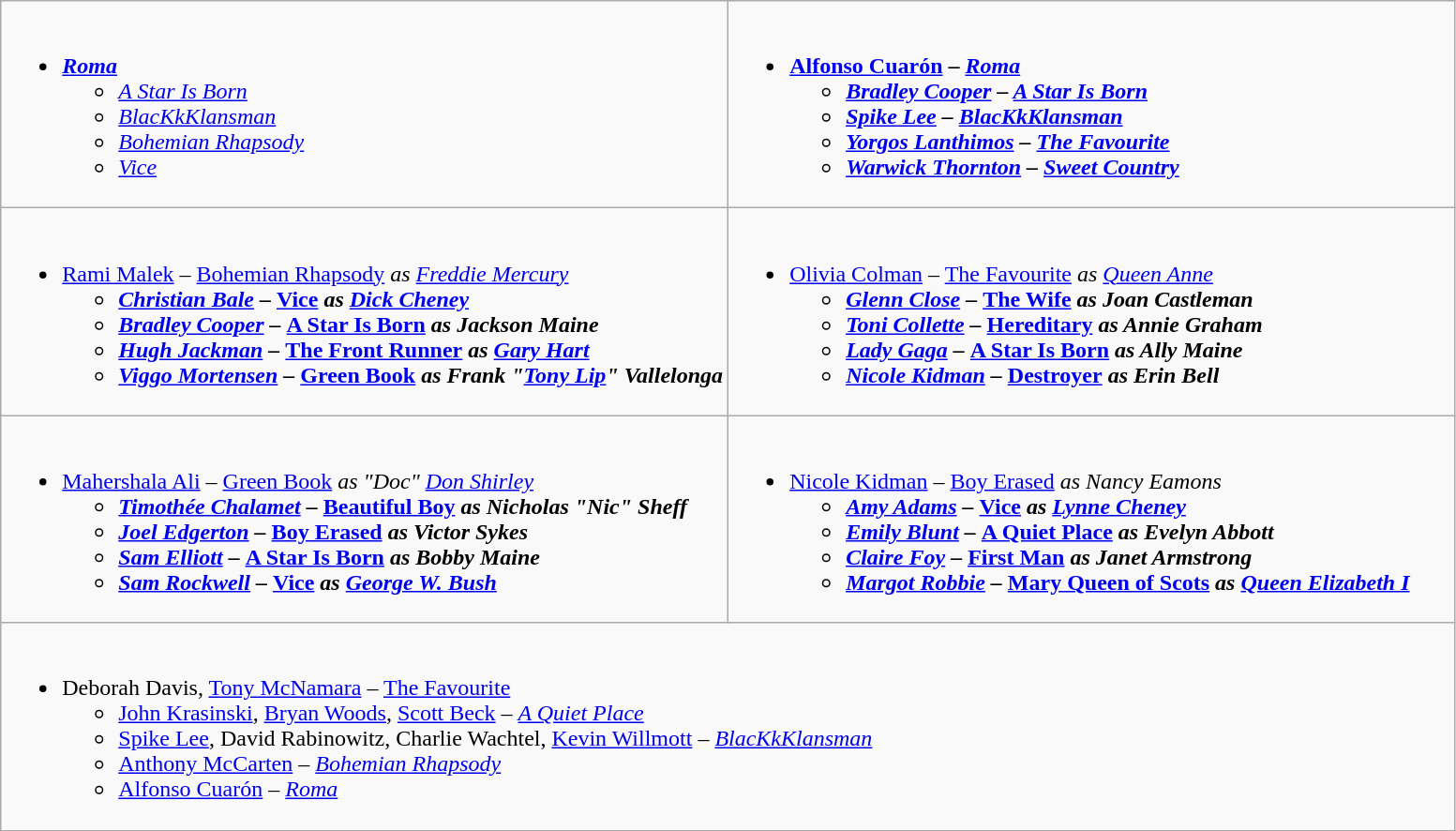<table class=wikitable style="width="300%">
<tr>
<td valign="top" width="50%"><br><ul><li><strong><em><a href='#'>Roma</a></em></strong><ul><li><em><a href='#'>A Star Is Born</a></em></li><li><em><a href='#'>BlacKkKlansman</a></em></li><li><em><a href='#'>Bohemian Rhapsody</a></em></li><li><em><a href='#'>Vice</a></em></li></ul></li></ul></td>
<td valign="top" width="50%"><br><ul><li><strong><a href='#'>Alfonso Cuarón</a> – <em><a href='#'>Roma</a><strong><em><ul><li><a href='#'>Bradley Cooper</a> – </em><a href='#'>A Star Is Born</a><em></li><li><a href='#'>Spike Lee</a> – </em><a href='#'>BlacKkKlansman</a><em></li><li><a href='#'>Yorgos Lanthimos</a> – </em><a href='#'>The Favourite</a><em></li><li><a href='#'>Warwick Thornton</a> – </em><a href='#'>Sweet Country</a><em></li></ul></li></ul></td>
</tr>
<tr>
<td valign="top" width="50%"><br><ul><li></strong><a href='#'>Rami Malek</a> – </em><a href='#'>Bohemian Rhapsody</a><em> as <a href='#'>Freddie Mercury</a><strong><ul><li><a href='#'>Christian Bale</a> – </em><a href='#'>Vice</a><em> as <a href='#'>Dick Cheney</a></li><li><a href='#'>Bradley Cooper</a> – </em><a href='#'>A Star Is Born</a><em> as Jackson Maine</li><li><a href='#'>Hugh Jackman</a> – </em><a href='#'>The Front Runner</a><em> as <a href='#'>Gary Hart</a></li><li><a href='#'>Viggo Mortensen</a> – </em><a href='#'>Green Book</a><em> as Frank "<a href='#'>Tony Lip</a>" Vallelonga</li></ul></li></ul></td>
<td valign="top" width="50%"><br><ul><li></strong><a href='#'>Olivia Colman</a> – </em><a href='#'>The Favourite</a><em> as <a href='#'>Queen Anne</a><strong><ul><li><a href='#'>Glenn Close</a> – </em><a href='#'>The Wife</a><em> as Joan Castleman</li><li><a href='#'>Toni Collette</a> – </em><a href='#'>Hereditary</a><em> as Annie Graham</li><li><a href='#'>Lady Gaga</a> – </em><a href='#'>A Star Is Born</a><em> as Ally Maine</li><li><a href='#'>Nicole Kidman</a> – </em><a href='#'>Destroyer</a><em> as Erin Bell</li></ul></li></ul></td>
</tr>
<tr>
<td valign="top" width="50%"><br><ul><li></strong><a href='#'>Mahershala Ali</a> – </em><a href='#'>Green Book</a><em> as "Doc" <a href='#'>Don Shirley</a><strong><ul><li><a href='#'>Timothée Chalamet</a> – </em><a href='#'>Beautiful Boy</a><em> as Nicholas "Nic" Sheff</li><li><a href='#'>Joel Edgerton</a> – </em><a href='#'>Boy Erased</a><em> as Victor Sykes</li><li><a href='#'>Sam Elliott</a> – </em><a href='#'>A Star Is Born</a><em> as Bobby Maine</li><li><a href='#'>Sam Rockwell</a> – </em><a href='#'>Vice</a><em> as <a href='#'>George W. Bush</a></li></ul></li></ul></td>
<td valign="top" width="50%"><br><ul><li></strong><a href='#'>Nicole Kidman</a> – </em><a href='#'>Boy Erased</a><em> as Nancy Eamons<strong><ul><li><a href='#'>Amy Adams</a> – </em><a href='#'>Vice</a><em> as <a href='#'>Lynne Cheney</a></li><li><a href='#'>Emily Blunt</a> – </em><a href='#'>A Quiet Place</a><em> as Evelyn Abbott</li><li><a href='#'>Claire Foy</a> – </em><a href='#'>First Man</a><em> as Janet Armstrong</li><li><a href='#'>Margot Robbie</a> – </em><a href='#'>Mary Queen of Scots</a><em> as <a href='#'>Queen Elizabeth I</a></li></ul></li></ul></td>
</tr>
<tr>
<td colspan="2" valign="top" width="50%"><br><ul><li></strong>Deborah Davis, <a href='#'>Tony McNamara</a> – </em><a href='#'>The Favourite</a></em></strong><ul><li><a href='#'>John Krasinski</a>, <a href='#'>Bryan Woods</a>, <a href='#'>Scott Beck</a> – <em><a href='#'>A Quiet Place</a></em></li><li><a href='#'>Spike Lee</a>, David Rabinowitz, Charlie Wachtel, <a href='#'>Kevin Willmott</a> – <em><a href='#'>BlacKkKlansman</a></em></li><li><a href='#'>Anthony McCarten</a> – <em><a href='#'>Bohemian Rhapsody</a></em></li><li><a href='#'>Alfonso Cuarón</a> – <em><a href='#'>Roma</a></em></li></ul></li></ul></td>
</tr>
<tr>
</tr>
</table>
